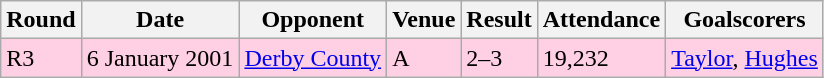<table class="wikitable">
<tr>
<th>Round</th>
<th>Date</th>
<th>Opponent</th>
<th>Venue</th>
<th>Result</th>
<th>Attendance</th>
<th>Goalscorers</th>
</tr>
<tr style="background-color: #ffd0e3;">
<td>R3</td>
<td>6 January 2001</td>
<td><a href='#'>Derby County</a></td>
<td>A</td>
<td>2–3</td>
<td>19,232</td>
<td><a href='#'>Taylor</a>, <a href='#'>Hughes</a></td>
</tr>
</table>
